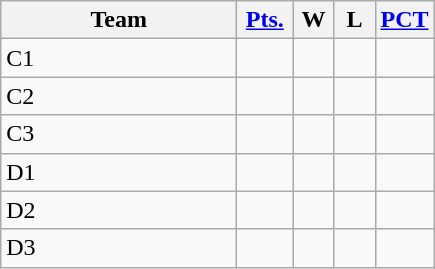<table class=wikitable>
<tr align=center>
<th width=150px>Team</th>
<th width=30px><a href='#'>Pts.</a></th>
<th width=20px>W</th>
<th width=20px>L</th>
<th><a href='#'>PCT</a></th>
</tr>
<tr align=center>
<td align=left>C1</td>
<td></td>
<td></td>
<td></td>
<td></td>
</tr>
<tr align=center>
<td align=left>C2</td>
<td></td>
<td></td>
<td></td>
<td></td>
</tr>
<tr align=center>
<td align=left>C3</td>
<td></td>
<td></td>
<td></td>
<td></td>
</tr>
<tr align=center>
<td align=left>D1</td>
<td></td>
<td></td>
<td></td>
<td></td>
</tr>
<tr align=center>
<td align=left>D2</td>
<td></td>
<td></td>
<td></td>
<td></td>
</tr>
<tr align=center>
<td align=left>D3</td>
<td></td>
<td></td>
<td></td>
<td></td>
</tr>
</table>
